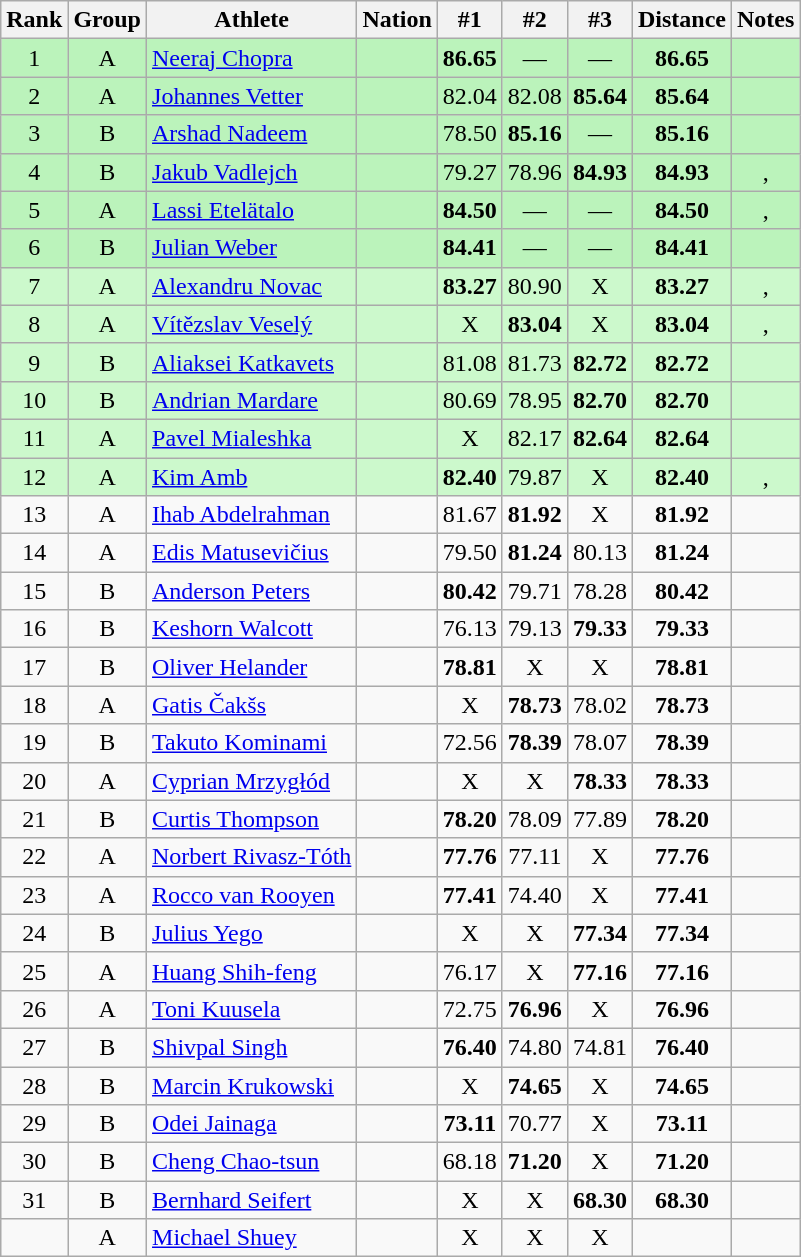<table class="wikitable sortable" style="text-align:center">
<tr>
<th>Rank</th>
<th>Group</th>
<th>Athlete</th>
<th>Nation</th>
<th>#1</th>
<th>#2</th>
<th>#3</th>
<th>Distance</th>
<th>Notes</th>
</tr>
<tr bgcolor="#bbf3bb">
<td>1</td>
<td>A</td>
<td align="left"><a href='#'>Neeraj Chopra</a></td>
<td align="left"></td>
<td><strong>86.65</strong></td>
<td>—</td>
<td>—</td>
<td><strong>86.65</strong></td>
<td></td>
</tr>
<tr bgcolor="#bbf3bb">
<td>2</td>
<td>A</td>
<td align="left"><a href='#'>Johannes Vetter</a></td>
<td align="left"></td>
<td>82.04</td>
<td>82.08</td>
<td><strong>85.64</strong></td>
<td><strong>85.64</strong></td>
<td></td>
</tr>
<tr bgcolor="#bbf3bb">
<td>3</td>
<td>B</td>
<td align="left"><a href='#'>Arshad Nadeem</a></td>
<td align="left"></td>
<td>78.50</td>
<td><strong>85.16</strong></td>
<td>—</td>
<td><strong>85.16</strong></td>
<td></td>
</tr>
<tr bgcolor="#bbf3bb">
<td>4</td>
<td>B</td>
<td align="left"><a href='#'>Jakub Vadlejch</a></td>
<td align="left"></td>
<td>79.27</td>
<td>78.96</td>
<td><strong>84.93</strong></td>
<td><strong>84.93</strong></td>
<td>, </td>
</tr>
<tr bgcolor="#bbf3bb">
<td>5</td>
<td>A</td>
<td align="left"><a href='#'>Lassi Etelätalo</a></td>
<td align="left"></td>
<td><strong>84.50</strong></td>
<td>—</td>
<td>—</td>
<td><strong>84.50</strong></td>
<td>, </td>
</tr>
<tr bgcolor="#bbf3bb">
<td>6</td>
<td>B</td>
<td align="left"><a href='#'>Julian Weber</a></td>
<td align="left"></td>
<td><strong>84.41</strong></td>
<td>—</td>
<td>—</td>
<td><strong>84.41</strong></td>
<td></td>
</tr>
<tr bgcolor=ccf9cc>
<td>7</td>
<td>A</td>
<td align="left"><a href='#'>Alexandru Novac</a></td>
<td align="left"></td>
<td><strong>83.27</strong></td>
<td>80.90</td>
<td data-sort-value=1.00>X</td>
<td><strong>83.27</strong></td>
<td>, </td>
</tr>
<tr bgcolor=ccf9cc>
<td>8</td>
<td>A</td>
<td align="left"><a href='#'>Vítězslav Veselý</a></td>
<td align="left"></td>
<td data-sort-value=1.00>X</td>
<td><strong>83.04</strong></td>
<td data-sort-value=1.00>X</td>
<td><strong>83.04</strong></td>
<td>, </td>
</tr>
<tr bgcolor=ccf9cc>
<td>9</td>
<td>B</td>
<td align="left"><a href='#'>Aliaksei Katkavets</a></td>
<td align="left"></td>
<td>81.08</td>
<td>81.73</td>
<td><strong>82.72</strong></td>
<td><strong>82.72</strong></td>
<td></td>
</tr>
<tr bgcolor=ccf9cc>
<td>10</td>
<td>B</td>
<td align="left"><a href='#'>Andrian Mardare</a></td>
<td align="left"></td>
<td>80.69</td>
<td>78.95</td>
<td><strong>82.70</strong></td>
<td><strong>82.70</strong></td>
<td></td>
</tr>
<tr bgcolor=ccf9cc>
<td>11</td>
<td>A</td>
<td align="left"><a href='#'>Pavel Mialeshka</a></td>
<td align="left"></td>
<td data-sort-value=1.00>X</td>
<td>82.17</td>
<td><strong>82.64</strong></td>
<td><strong>82.64</strong></td>
<td></td>
</tr>
<tr bgcolor=ccf9cc>
<td>12</td>
<td>A</td>
<td align="left"><a href='#'>Kim Amb</a></td>
<td align="left"></td>
<td><strong>82.40</strong></td>
<td>79.87</td>
<td data-sort-value=1.00>X</td>
<td><strong>82.40</strong></td>
<td>, </td>
</tr>
<tr>
<td>13</td>
<td>A</td>
<td align="left"><a href='#'>Ihab Abdelrahman</a></td>
<td align="left"></td>
<td>81.67</td>
<td><strong>81.92</strong></td>
<td data-sort-value=1.00>X</td>
<td><strong>81.92</strong></td>
<td></td>
</tr>
<tr>
<td>14</td>
<td>A</td>
<td align="left"><a href='#'>Edis Matusevičius</a></td>
<td align="left"></td>
<td>79.50</td>
<td><strong>81.24</strong></td>
<td>80.13</td>
<td><strong>81.24</strong></td>
<td></td>
</tr>
<tr>
<td>15</td>
<td>B</td>
<td align="left"><a href='#'>Anderson Peters</a></td>
<td align="left"></td>
<td><strong>80.42</strong></td>
<td>79.71</td>
<td>78.28</td>
<td><strong>80.42</strong></td>
<td></td>
</tr>
<tr>
<td>16</td>
<td>B</td>
<td align="left"><a href='#'>Keshorn Walcott</a></td>
<td align="left"></td>
<td>76.13</td>
<td>79.13</td>
<td><strong>79.33</strong></td>
<td><strong>79.33</strong></td>
<td></td>
</tr>
<tr>
<td>17</td>
<td>B</td>
<td align="left"><a href='#'>Oliver Helander</a></td>
<td align="left"></td>
<td><strong>78.81</strong></td>
<td data-sort-value=1.00>X</td>
<td data-sort-value=1.00>X</td>
<td><strong>78.81</strong></td>
<td></td>
</tr>
<tr>
<td>18</td>
<td>A</td>
<td align="left"><a href='#'>Gatis Čakšs</a></td>
<td align="left"></td>
<td data-sort-value=1.00>X</td>
<td><strong>78.73</strong></td>
<td>78.02</td>
<td><strong>78.73</strong></td>
<td></td>
</tr>
<tr>
<td>19</td>
<td>B</td>
<td align="left"><a href='#'>Takuto Kominami</a></td>
<td align="left"></td>
<td>72.56</td>
<td><strong>78.39</strong></td>
<td>78.07</td>
<td><strong>78.39</strong></td>
<td></td>
</tr>
<tr>
<td>20</td>
<td>A</td>
<td align="left"><a href='#'>Cyprian Mrzygłód</a></td>
<td align="left"></td>
<td data-sort-value=1.00>X</td>
<td data-sort-value=1.00>X</td>
<td><strong>78.33</strong></td>
<td><strong>78.33</strong></td>
<td></td>
</tr>
<tr>
<td>21</td>
<td>B</td>
<td align="left"><a href='#'>Curtis Thompson</a></td>
<td align="left"></td>
<td><strong>78.20</strong></td>
<td>78.09</td>
<td>77.89</td>
<td><strong>78.20</strong></td>
<td></td>
</tr>
<tr>
<td>22</td>
<td>A</td>
<td align="left"><a href='#'>Norbert Rivasz-Tóth</a></td>
<td align="left"></td>
<td><strong>77.76</strong></td>
<td>77.11</td>
<td data-sort-value=1.00>X</td>
<td><strong>77.76</strong></td>
<td></td>
</tr>
<tr>
<td>23</td>
<td>A</td>
<td align="left"><a href='#'>Rocco van Rooyen</a></td>
<td align="left"></td>
<td><strong>77.41</strong></td>
<td>74.40</td>
<td data-sort-value=1.00>X</td>
<td><strong>77.41</strong></td>
<td></td>
</tr>
<tr>
<td>24</td>
<td>B</td>
<td align="left"><a href='#'>Julius Yego</a></td>
<td align="left"></td>
<td data-sort-value=1.00>X</td>
<td data-sort-value=1.00>X</td>
<td><strong>77.34</strong></td>
<td><strong>77.34</strong></td>
<td></td>
</tr>
<tr>
<td>25</td>
<td>A</td>
<td align="left"><a href='#'>Huang Shih-feng</a></td>
<td align="left"></td>
<td>76.17</td>
<td data-sort-value=1.00>X</td>
<td><strong>77.16</strong></td>
<td><strong>77.16</strong></td>
<td></td>
</tr>
<tr>
<td>26</td>
<td>A</td>
<td align="left"><a href='#'>Toni Kuusela</a></td>
<td align="left"></td>
<td>72.75</td>
<td><strong>76.96</strong></td>
<td data-sort-value=1.00>X</td>
<td><strong>76.96</strong></td>
<td></td>
</tr>
<tr>
<td>27</td>
<td>B</td>
<td align="left"><a href='#'>Shivpal Singh</a></td>
<td align="left"></td>
<td><strong>76.40</strong></td>
<td>74.80</td>
<td>74.81</td>
<td><strong>76.40</strong></td>
<td></td>
</tr>
<tr>
<td>28</td>
<td>B</td>
<td align="left"><a href='#'>Marcin Krukowski</a></td>
<td align="left"></td>
<td data-sort-value=1.00>X</td>
<td><strong>74.65</strong></td>
<td data-sort-value=1.00>X</td>
<td><strong>74.65</strong></td>
<td></td>
</tr>
<tr>
<td>29</td>
<td>B</td>
<td align="left"><a href='#'>Odei Jainaga</a></td>
<td align="left"></td>
<td><strong>73.11</strong></td>
<td>70.77</td>
<td data-sort-value=1.00>X</td>
<td><strong>73.11</strong></td>
<td></td>
</tr>
<tr>
<td>30</td>
<td>B</td>
<td align="left"><a href='#'>Cheng Chao-tsun</a></td>
<td align="left"></td>
<td>68.18</td>
<td><strong>71.20</strong></td>
<td data-sort-value=1.00>X</td>
<td><strong>71.20</strong></td>
<td></td>
</tr>
<tr>
<td>31</td>
<td>B</td>
<td align="left"><a href='#'>Bernhard Seifert</a></td>
<td align="left"></td>
<td data-sort-value=1.00>X</td>
<td data-sort-value=1.00>X</td>
<td><strong>68.30</strong></td>
<td><strong>68.30</strong></td>
<td></td>
</tr>
<tr>
<td></td>
<td>A</td>
<td align="left"><a href='#'>Michael Shuey</a></td>
<td align="left"></td>
<td data-sort-value=1.00>X</td>
<td data-sort-value=1.00>X</td>
<td data-sort-value=1.00>X</td>
<td></td>
<td></td>
</tr>
</table>
